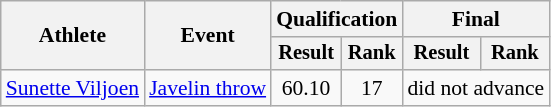<table class=wikitable style=font-size:90%>
<tr>
<th rowspan=2>Athlete</th>
<th rowspan=2>Event</th>
<th colspan=2>Qualification</th>
<th colspan=2>Final</th>
</tr>
<tr style=font-size:95%>
<th>Result</th>
<th>Rank</th>
<th>Result</th>
<th>Rank</th>
</tr>
<tr align=center>
<td align=left><a href='#'>Sunette Viljoen</a></td>
<td align=left><a href='#'>Javelin throw</a></td>
<td>60.10</td>
<td>17</td>
<td colspan=2>did not advance</td>
</tr>
</table>
